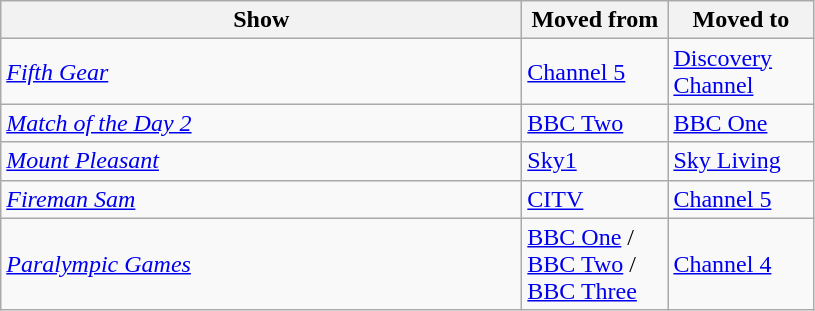<table class="wikitable">
<tr>
<th width=340>Show</th>
<th width=90>Moved from</th>
<th width=90>Moved to</th>
</tr>
<tr>
<td><em><a href='#'>Fifth Gear</a></em></td>
<td><a href='#'>Channel 5</a></td>
<td><a href='#'>Discovery Channel</a></td>
</tr>
<tr>
<td><em><a href='#'>Match of the Day 2</a></em></td>
<td><a href='#'>BBC Two</a></td>
<td><a href='#'>BBC One</a></td>
</tr>
<tr>
<td><em><a href='#'>Mount Pleasant</a></em></td>
<td><a href='#'>Sky1</a></td>
<td><a href='#'>Sky Living</a></td>
</tr>
<tr>
<td><em><a href='#'>Fireman Sam</a></em></td>
<td><a href='#'>CITV</a></td>
<td><a href='#'>Channel 5</a></td>
</tr>
<tr>
<td><em><a href='#'>Paralympic Games</a></em></td>
<td><a href='#'>BBC One</a> / <a href='#'>BBC Two</a> / <a href='#'>BBC Three</a></td>
<td><a href='#'>Channel 4</a></td>
</tr>
</table>
